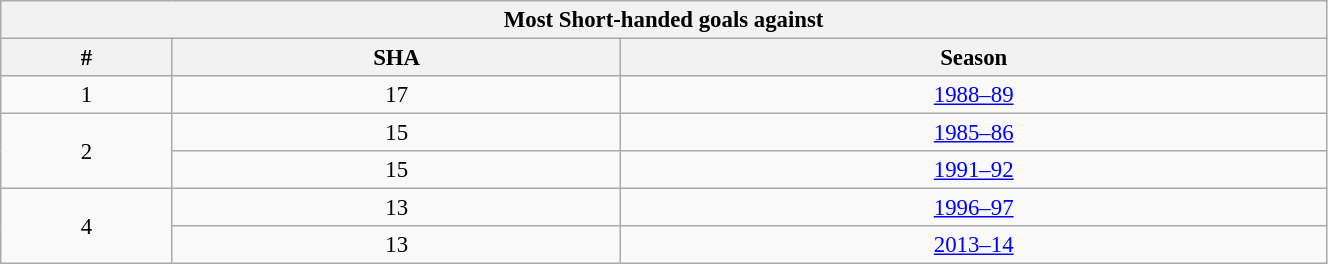<table class="wikitable" style="text-align: center; font-size: 95%" width="70%">
<tr>
<th colspan="3">Most Short-handed goals against</th>
</tr>
<tr>
<th>#</th>
<th>SHA</th>
<th>Season</th>
</tr>
<tr>
<td>1</td>
<td>17</td>
<td><a href='#'>1988–89</a></td>
</tr>
<tr>
<td rowspan="2">2</td>
<td>15</td>
<td><a href='#'>1985–86</a></td>
</tr>
<tr>
<td>15</td>
<td><a href='#'>1991–92</a></td>
</tr>
<tr>
<td rowspan="2">4</td>
<td>13</td>
<td><a href='#'>1996–97</a></td>
</tr>
<tr>
<td>13</td>
<td><a href='#'>2013–14</a></td>
</tr>
</table>
